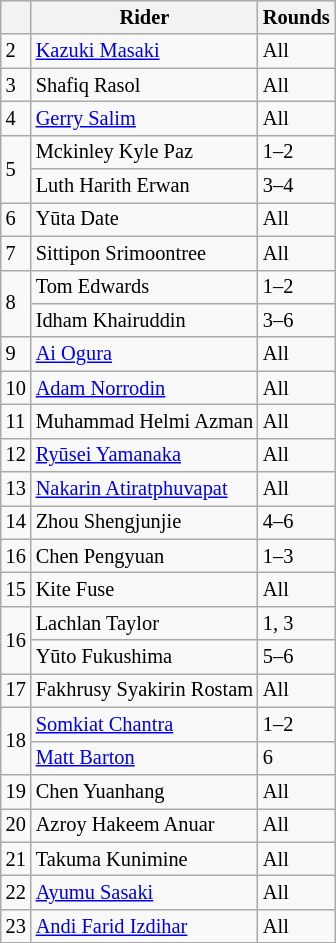<table class="wikitable" style="font-size: 85%;">
<tr>
<th></th>
<th>Rider</th>
<th>Rounds</th>
</tr>
<tr>
<td>2</td>
<td> <a href='#'>Kazuki Masaki</a></td>
<td>All</td>
</tr>
<tr>
<td>3</td>
<td> Shafiq Rasol</td>
<td>All</td>
</tr>
<tr>
<td>4</td>
<td> <a href='#'>Gerry Salim</a></td>
<td>All</td>
</tr>
<tr>
<td rowspan="2">5</td>
<td> Mckinley Kyle Paz</td>
<td>1–2</td>
</tr>
<tr>
<td> Luth Harith Erwan</td>
<td>3–4</td>
</tr>
<tr>
<td>6</td>
<td> Yūta Date</td>
<td>All</td>
</tr>
<tr>
<td>7</td>
<td> Sittipon Srimoontree</td>
<td>All</td>
</tr>
<tr>
<td rowspan="2">8</td>
<td> Tom Edwards</td>
<td>1–2</td>
</tr>
<tr>
<td> Idham Khairuddin</td>
<td>3–6</td>
</tr>
<tr>
<td>9</td>
<td> <a href='#'>Ai Ogura</a></td>
<td>All</td>
</tr>
<tr>
<td>10</td>
<td> <a href='#'>Adam Norrodin</a></td>
<td>All</td>
</tr>
<tr>
<td>11</td>
<td> Muhammad Helmi Azman</td>
<td>All</td>
</tr>
<tr>
<td>12</td>
<td> <a href='#'>Ryūsei Yamanaka</a></td>
<td>All</td>
</tr>
<tr>
<td>13</td>
<td> <a href='#'>Nakarin Atiratphuvapat</a></td>
<td>All</td>
</tr>
<tr>
<td>14</td>
<td> Zhou Shengjunjie</td>
<td>4–6</td>
</tr>
<tr>
<td>16</td>
<td> Chen Pengyuan</td>
<td>1–3</td>
</tr>
<tr>
<td>15</td>
<td> Kite Fuse</td>
<td>All</td>
</tr>
<tr>
<td rowspan="2">16</td>
<td> Lachlan Taylor</td>
<td>1, 3</td>
</tr>
<tr>
<td> Yūto Fukushima</td>
<td>5–6</td>
</tr>
<tr>
<td>17</td>
<td> Fakhrusy Syakirin Rostam</td>
<td>All</td>
</tr>
<tr>
<td rowspan="2">18</td>
<td> <a href='#'>Somkiat Chantra</a></td>
<td>1–2</td>
</tr>
<tr>
<td> <a href='#'>Matt Barton</a></td>
<td>6</td>
</tr>
<tr>
<td>19</td>
<td> Chen Yuanhang</td>
<td>All</td>
</tr>
<tr>
<td>20</td>
<td> Azroy Hakeem Anuar</td>
<td>All</td>
</tr>
<tr>
<td>21</td>
<td> Takuma Kunimine</td>
<td>All</td>
</tr>
<tr>
<td>22</td>
<td> <a href='#'>Ayumu Sasaki</a></td>
<td>All</td>
</tr>
<tr>
<td>23</td>
<td> <a href='#'>Andi Farid Izdihar</a></td>
<td>All</td>
</tr>
</table>
